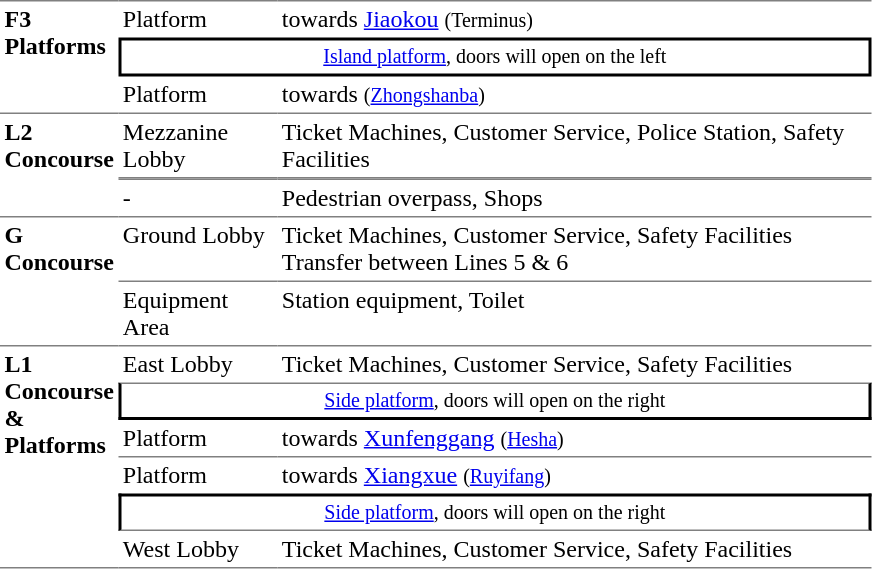<table table border=0 cellspacing=0 cellpadding=3>
<tr>
<td style="border-top:solid 1px gray;" rowspan=3 valign=top><strong>F3<br>Platforms</strong></td>
<td style="border-top:solid 1px gray;">Platform </td>
<td style="border-top:solid 1px gray;">  towards <a href='#'>Jiaokou</a> <small>(Terminus)</small></td>
</tr>
<tr>
<td style="border-top:solid 2px black;border-right:solid 2px black;border-left:solid 2px black;border-bottom:solid 2px black;font-size:smaller;text-align:center;" colspan=2><a href='#'>Island platform</a>, doors will open on the left</td>
</tr>
<tr>
<td>Platform </td>
<td> towards  <small>(<a href='#'>Zhongshanba</a>)</small> </td>
</tr>
<tr>
<td style="border-bottom:solid 1px gray; border-top:solid 1px gray;" valign=top width=50 rowspan=2><strong>L2<br>Concourse</strong></td>
<td style="border-bottom:solid 1px gray; border-top:solid 1px gray;" valign=top width=100>Mezzanine Lobby</td>
<td style="border-bottom:solid 1px gray; border-top:solid 1px gray;" valign=top width=390>Ticket Machines, Customer Service, Police Station, Safety Facilities</td>
</tr>
<tr>
<td style="border-bottom:solid 1px gray; border-top:solid 1px gray;" valign=top>-</td>
<td style="border-bottom:solid 1px gray; border-top:solid 1px gray;" valign=top>Pedestrian overpass, Shops</td>
</tr>
<tr>
<td valign=top width=50 rowspan=2><strong>G<br>Concourse</strong></td>
<td style="border-bottom:solid 1px gray;" valign=top width=100>Ground Lobby</td>
<td style="border-bottom:solid 1px gray;" valign=top width=390>Ticket Machines, Customer Service, Safety Facilities<br>Transfer between Lines 5 & 6</td>
</tr>
<tr>
<td valign=top width=100>Equipment Area</td>
<td valign=top width=390>Station equipment, Toilet</td>
</tr>
<tr>
<td style="border-bottom:solid 1px gray; border-top:solid 1px gray;" valign=top rowspan=6><strong>L1<br>Concourse & Platforms</strong></td>
<td style="border-top:solid 1px gray;" valign=top width=100>East Lobby</td>
<td style="border-top:solid 1px gray;" valign=top width=390>Ticket Machines, Customer Service, Safety Facilities</td>
</tr>
<tr>
<td style="border-top:solid 1px gray;border-right:solid 2px black;border-left:solid 2px black;border-bottom:solid 2px black;font-size:smaller;text-align:center;" colspan=2><a href='#'>Side platform</a>, doors will open on the right</td>
</tr>
<tr>
<td style="border-top:solid 0px gray;">Platform </td>
<td style="border-top:solid 0px gray;">  towards <a href='#'>Xunfenggang</a> <small>(<a href='#'>Hesha</a>)</small></td>
</tr>
<tr>
<td style="border-top:solid 1px gray;">Platform </td>
<td style="border-top:solid 1px gray;"> towards <a href='#'>Xiangxue</a> <small>(<a href='#'>Ruyifang</a>)</small> </td>
</tr>
<tr>
<td style="border-bottom:solid 1px gray;border-right:solid 2px black;border-left:solid 2px black;border-top:solid 2px black;font-size:smaller;text-align:center;" colspan=2><a href='#'>Side platform</a>, doors will open on the right</td>
</tr>
<tr>
<td style="border-bottom:solid 1px gray;" valign=top width=100>West Lobby</td>
<td style="border-bottom:solid 1px gray;" valign=top width=390>Ticket Machines, Customer Service, Safety Facilities</td>
</tr>
</table>
